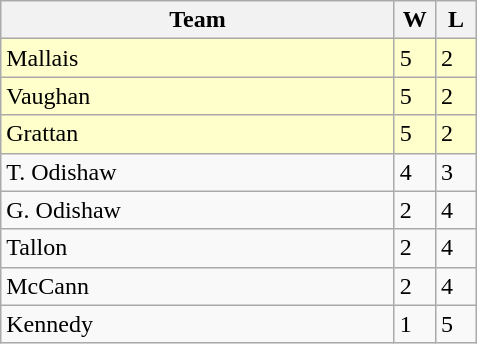<table class=wikitable>
<tr>
<th width=255>Team</th>
<th width=20>W</th>
<th width=20>L</th>
</tr>
<tr bgcolor=#ffffcc>
<td>Mallais</td>
<td>5</td>
<td>2</td>
</tr>
<tr bgcolor=#ffffcc>
<td>Vaughan</td>
<td>5</td>
<td>2</td>
</tr>
<tr bgcolor=#ffffcc>
<td>Grattan</td>
<td>5</td>
<td>2</td>
</tr>
<tr>
<td>T. Odishaw</td>
<td>4</td>
<td>3</td>
</tr>
<tr>
<td>G. Odishaw</td>
<td>2</td>
<td>4</td>
</tr>
<tr>
<td>Tallon</td>
<td>2</td>
<td>4</td>
</tr>
<tr>
<td>McCann</td>
<td>2</td>
<td>4</td>
</tr>
<tr>
<td>Kennedy</td>
<td>1</td>
<td>5</td>
</tr>
</table>
